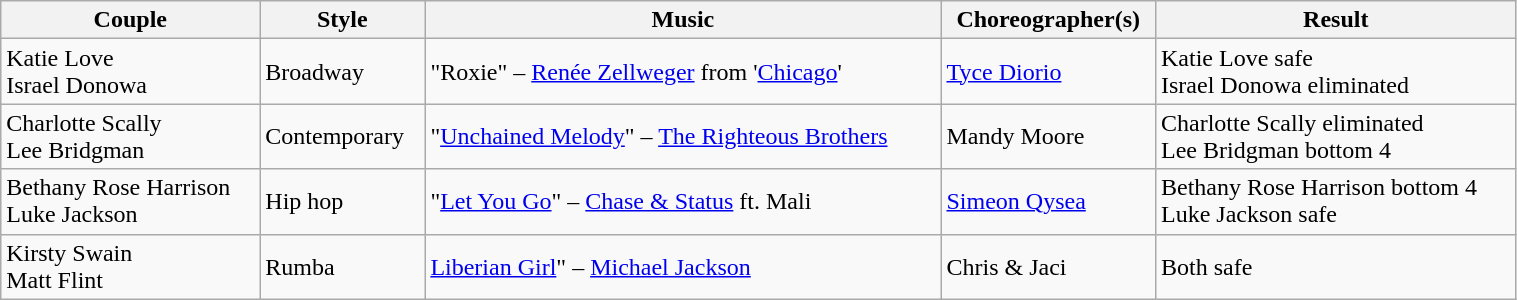<table class="wikitable" style="width:80%;">
<tr>
<th>Couple</th>
<th>Style</th>
<th>Music</th>
<th>Choreographer(s)</th>
<th>Result</th>
</tr>
<tr>
<td>Katie Love<br>Israel Donowa</td>
<td>Broadway</td>
<td>"Roxie" – <a href='#'>Renée Zellweger</a> from '<a href='#'>Chicago</a>'</td>
<td><a href='#'>Tyce Diorio</a></td>
<td>Katie Love safe<br>Israel Donowa eliminated</td>
</tr>
<tr>
<td>Charlotte Scally<br>Lee Bridgman</td>
<td>Contemporary</td>
<td>"<a href='#'>Unchained Melody</a>" – <a href='#'>The Righteous Brothers</a></td>
<td>Mandy Moore</td>
<td>Charlotte Scally eliminated<br>Lee Bridgman bottom 4</td>
</tr>
<tr>
<td>Bethany Rose Harrison<br>Luke Jackson</td>
<td>Hip hop</td>
<td>"<a href='#'>Let You Go</a>" – <a href='#'>Chase & Status</a> ft. Mali</td>
<td><a href='#'>Simeon Qysea</a></td>
<td>Bethany Rose Harrison bottom 4<br>Luke Jackson safe</td>
</tr>
<tr>
<td>Kirsty Swain<br>Matt Flint</td>
<td>Rumba</td>
<td><a href='#'>Liberian Girl</a>" – <a href='#'>Michael Jackson</a></td>
<td>Chris & Jaci</td>
<td>Both safe</td>
</tr>
</table>
